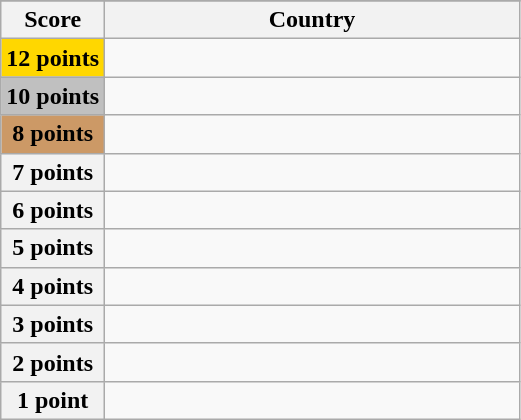<table class="wikitable">
<tr>
</tr>
<tr>
<th scope="col" width="20%">Score</th>
<th scope="col">Country</th>
</tr>
<tr>
<th scope="row" style="background:gold">12 points</th>
<td></td>
</tr>
<tr>
<th scope="row" style="background:silver">10 points</th>
<td></td>
</tr>
<tr>
<th scope="row" style="background:#CC9966">8 points</th>
<td></td>
</tr>
<tr>
<th scope="row" width=20%>7 points</th>
<td></td>
</tr>
<tr>
<th scope="row" width=20%>6 points</th>
<td></td>
</tr>
<tr>
<th scope="row" width=20%>5 points</th>
<td></td>
</tr>
<tr>
<th scope="row" width=20%>4 points</th>
<td></td>
</tr>
<tr>
<th scope="row" width=20%>3 points</th>
<td></td>
</tr>
<tr>
<th scope="row" width=20%>2 points</th>
<td></td>
</tr>
<tr>
<th scope="row" width=20%>1 point</th>
<td></td>
</tr>
</table>
